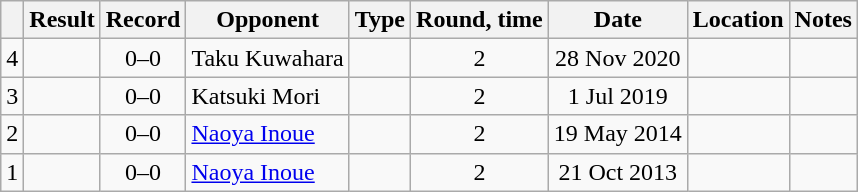<table class="wikitable" style="text-align:center">
<tr>
<th></th>
<th>Result</th>
<th>Record</th>
<th>Opponent</th>
<th>Type</th>
<th>Round, time</th>
<th>Date</th>
<th>Location</th>
<th>Notes</th>
</tr>
<tr>
<td>4</td>
<td></td>
<td>0–0 </td>
<td style="text-align:left;">Taku Kuwahara</td>
<td></td>
<td>2</td>
<td>28 Nov 2020</td>
<td style="text-align:left;"></td>
<td style="text-align:left;"></td>
</tr>
<tr>
<td>3</td>
<td></td>
<td>0–0 </td>
<td style="text-align:left;">Katsuki Mori</td>
<td></td>
<td>2</td>
<td>1 Jul 2019</td>
<td style="text-align:left;"></td>
<td style="text-align:left;"></td>
</tr>
<tr>
<td>2</td>
<td></td>
<td>0–0 </td>
<td style="text-align:left;"><a href='#'>Naoya Inoue</a></td>
<td></td>
<td>2</td>
<td>19 May 2014</td>
<td style="text-align:left;"></td>
<td style="text-align:left;"></td>
</tr>
<tr>
<td>1</td>
<td></td>
<td>0–0 </td>
<td style="text-align:left;"><a href='#'>Naoya Inoue</a></td>
<td></td>
<td>2</td>
<td>21 Oct 2013</td>
<td style="text-align:left;"></td>
<td style="text-align:left;"></td>
</tr>
</table>
